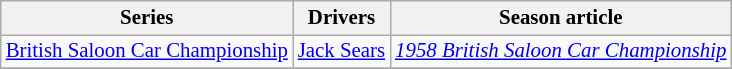<table class="wikitable" style="font-size: 87%;">
<tr>
<th>Series</th>
<th>Drivers</th>
<th>Season article</th>
</tr>
<tr>
<td><a href='#'>British Saloon Car Championship</a></td>
<td> <a href='#'>Jack Sears</a></td>
<td><em><a href='#'>1958 British Saloon Car Championship</a></em></td>
</tr>
<tr>
</tr>
</table>
